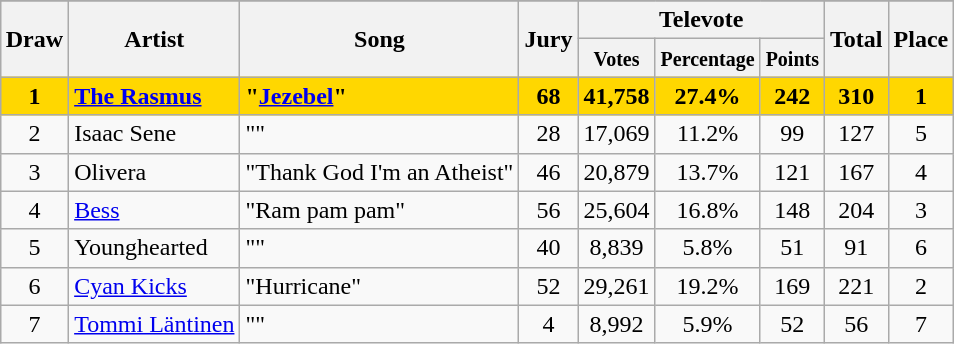<table class="sortable wikitable nowraplinks" style="margin: 1em auto 1em auto; text-align:center">
<tr>
</tr>
<tr>
<th rowspan="2" scope="col">Draw</th>
<th rowspan="2" scope="col">Artist</th>
<th rowspan="2" scope="col">Song</th>
<th rowspan="2" scope="col">Jury</th>
<th colspan="3" scope="col">Televote</th>
<th rowspan="2" scope="col">Total</th>
<th rowspan="2" scope="col">Place</th>
</tr>
<tr>
<th scope="col"><small>Votes</small></th>
<th scope="col"><small>Percentage</small></th>
<th scope="col"><small>Points</small></th>
</tr>
<tr style="font-weight:bold; background:gold;">
<td>1</td>
<td align="left"><a href='#'>The Rasmus</a></td>
<td align="left">"<a href='#'>Jezebel</a>"</td>
<td>68</td>
<td>41,758</td>
<td>27.4%</td>
<td>242</td>
<td>310</td>
<td>1</td>
</tr>
<tr>
<td>2</td>
<td align="left">Isaac Sene</td>
<td align="left">""</td>
<td>28</td>
<td>17,069</td>
<td>11.2%</td>
<td>99</td>
<td>127</td>
<td>5</td>
</tr>
<tr>
<td>3</td>
<td align="left">Olivera</td>
<td align="left">"Thank God I'm an Atheist"</td>
<td>46</td>
<td>20,879</td>
<td>13.7%</td>
<td>121</td>
<td>167</td>
<td>4</td>
</tr>
<tr>
<td>4</td>
<td align="left"><a href='#'>Bess</a></td>
<td align="left">"Ram pam pam"</td>
<td>56</td>
<td>25,604</td>
<td>16.8%</td>
<td>148</td>
<td>204</td>
<td>3</td>
</tr>
<tr>
<td>5</td>
<td align="left">Younghearted</td>
<td align="left">""</td>
<td>40</td>
<td>8,839</td>
<td>5.8%</td>
<td>51</td>
<td>91</td>
<td>6</td>
</tr>
<tr>
<td>6</td>
<td align="left"><a href='#'>Cyan Kicks</a></td>
<td align="left">"Hurricane"</td>
<td>52</td>
<td>29,261</td>
<td>19.2%</td>
<td>169</td>
<td>221</td>
<td>2</td>
</tr>
<tr>
<td>7</td>
<td align="left"><a href='#'>Tommi Läntinen</a></td>
<td align="left">""</td>
<td>4</td>
<td>8,992</td>
<td>5.9%</td>
<td>52</td>
<td>56</td>
<td>7</td>
</tr>
</table>
